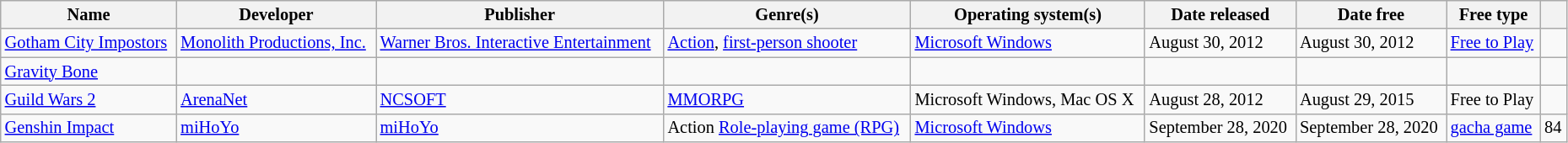<table class="wikitable sortable" style="font-size:85%; width:98%">
<tr>
<th>Name</th>
<th>Developer</th>
<th>Publisher</th>
<th>Genre(s)</th>
<th>Operating system(s)</th>
<th>Date released</th>
<th>Date free</th>
<th>Free type</th>
<th></th>
</tr>
<tr>
<td><a href='#'>Gotham City Impostors</a></td>
<td><a href='#'>Monolith Productions, Inc.</a></td>
<td><a href='#'>Warner Bros. Interactive Entertainment</a></td>
<td><a href='#'>Action</a>, <a href='#'>first-person shooter</a></td>
<td><a href='#'>Microsoft Windows</a></td>
<td>August 30, 2012</td>
<td>August 30, 2012</td>
<td><a href='#'>Free to Play</a></td>
<td></td>
</tr>
<tr>
<td><a href='#'>Gravity Bone</a></td>
<td></td>
<td></td>
<td></td>
<td></td>
<td></td>
<td></td>
<td></td>
<td></td>
</tr>
<tr>
<td><a href='#'>Guild Wars 2</a></td>
<td><a href='#'>ArenaNet</a></td>
<td><a href='#'>NCSOFT</a></td>
<td><a href='#'>MMORPG</a></td>
<td>Microsoft Windows, Mac OS X</td>
<td>August 28, 2012</td>
<td>August 29, 2015</td>
<td>Free to Play</td>
<td></td>
</tr>
<tr>
<td><a href='#'>Genshin Impact</a></td>
<td><a href='#'>miHoYo</a></td>
<td><a href='#'>miHoYo</a></td>
<td>Action <a href='#'>Role-playing game (RPG)</a></td>
<td><a href='#'>Microsoft Windows</a></td>
<td>September 28, 2020</td>
<td>September 28, 2020</td>
<td><a href='#'>gacha game</a></td>
<td>84</td>
</tr>
</table>
